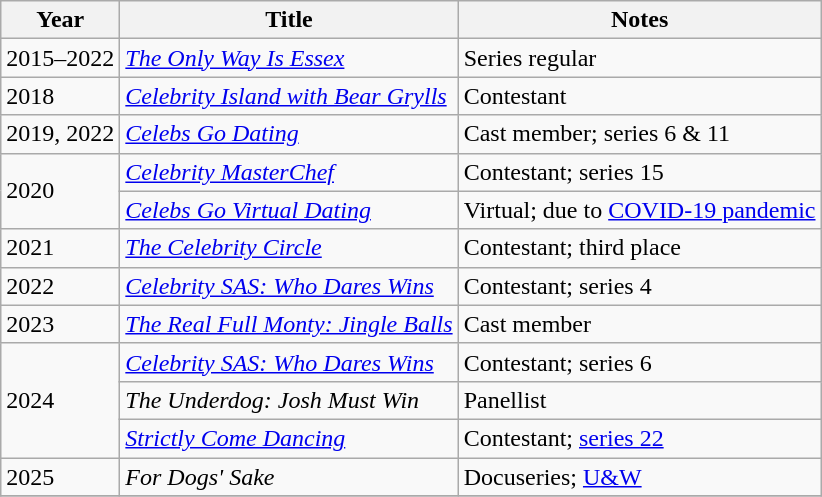<table class="wikitable">
<tr>
<th>Year</th>
<th>Title</th>
<th>Notes</th>
</tr>
<tr>
<td>2015–2022</td>
<td><em><a href='#'>The Only Way Is Essex</a></em></td>
<td>Series regular</td>
</tr>
<tr>
<td>2018</td>
<td><em><a href='#'>Celebrity Island with Bear Grylls</a></em></td>
<td>Contestant</td>
</tr>
<tr>
<td>2019, 2022</td>
<td><em><a href='#'>Celebs Go Dating</a></em></td>
<td>Cast member; series 6 & 11</td>
</tr>
<tr>
<td rowspan="2">2020</td>
<td><em><a href='#'>Celebrity MasterChef</a></em></td>
<td>Contestant; series 15</td>
</tr>
<tr>
<td><em><a href='#'>Celebs Go Virtual Dating</a></em></td>
<td>Virtual; due to <a href='#'>COVID-19 pandemic</a></td>
</tr>
<tr>
<td>2021</td>
<td><em><a href='#'>The Celebrity Circle</a></em></td>
<td>Contestant; third place</td>
</tr>
<tr>
<td>2022</td>
<td><em><a href='#'>Celebrity SAS: Who Dares Wins</a></em></td>
<td>Contestant; series 4</td>
</tr>
<tr>
<td>2023</td>
<td><em><a href='#'>The Real Full Monty: Jingle Balls</a></em></td>
<td>Cast member</td>
</tr>
<tr>
<td rowspan="3">2024</td>
<td><em><a href='#'>Celebrity SAS: Who Dares Wins</a></em></td>
<td>Contestant; series 6</td>
</tr>
<tr>
<td><em>The Underdog: Josh Must Win</em></td>
<td>Panellist</td>
</tr>
<tr>
<td><em><a href='#'>Strictly Come Dancing</a></em></td>
<td>Contestant; <a href='#'>series 22</a></td>
</tr>
<tr>
<td>2025</td>
<td><em>For Dogs' Sake</em></td>
<td>Docuseries; <a href='#'>U&W</a></td>
</tr>
<tr>
</tr>
</table>
